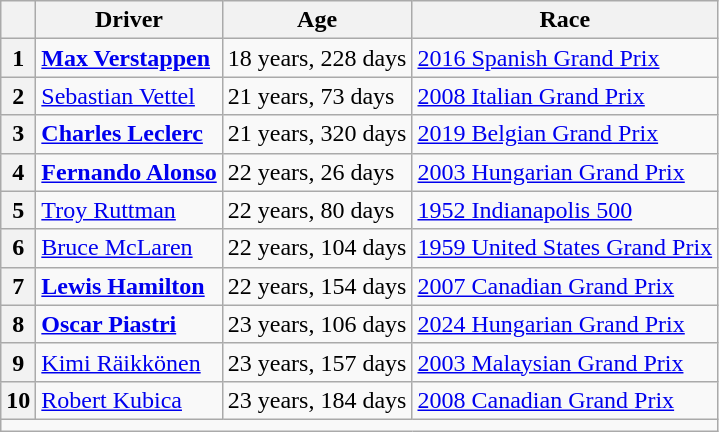<table class="wikitable">
<tr>
<th></th>
<th>Driver</th>
<th>Age</th>
<th>Race</th>
</tr>
<tr>
<th>1</th>
<td> <strong><a href='#'>Max Verstappen</a></strong></td>
<td>18 years, 228 days</td>
<td><a href='#'>2016 Spanish Grand Prix</a></td>
</tr>
<tr>
<th>2</th>
<td> <a href='#'>Sebastian Vettel</a></td>
<td>21 years, 73 days</td>
<td><a href='#'>2008 Italian Grand Prix</a></td>
</tr>
<tr>
<th>3</th>
<td> <strong><a href='#'>Charles Leclerc</a></strong></td>
<td>21 years, 320 days</td>
<td><a href='#'>2019 Belgian Grand Prix</a></td>
</tr>
<tr>
<th>4</th>
<td> <strong><a href='#'>Fernando Alonso</a></strong></td>
<td>22 years, 26 days</td>
<td><a href='#'>2003 Hungarian Grand Prix</a></td>
</tr>
<tr>
<th>5</th>
<td> <a href='#'>Troy Ruttman</a></td>
<td>22 years, 80 days</td>
<td><a href='#'>1952 Indianapolis 500</a></td>
</tr>
<tr>
<th>6</th>
<td> <a href='#'>Bruce McLaren</a></td>
<td>22 years, 104 days</td>
<td><a href='#'>1959 United States Grand Prix</a></td>
</tr>
<tr>
<th>7</th>
<td> <strong><a href='#'>Lewis Hamilton</a></strong></td>
<td>22 years, 154 days</td>
<td><a href='#'>2007 Canadian Grand Prix</a></td>
</tr>
<tr>
<th>8</th>
<td> <strong><a href='#'>Oscar Piastri</a></strong></td>
<td>23 years, 106 days</td>
<td><a href='#'>2024 Hungarian Grand Prix</a></td>
</tr>
<tr>
<th>9</th>
<td> <a href='#'>Kimi Räikkönen</a></td>
<td>23 years, 157 days</td>
<td><a href='#'>2003 Malaysian Grand Prix</a></td>
</tr>
<tr>
<th>10</th>
<td> <a href='#'>Robert Kubica</a></td>
<td>23 years, 184 days</td>
<td><a href='#'>2008 Canadian Grand Prix</a></td>
</tr>
<tr>
<td colspan=4></td>
</tr>
</table>
